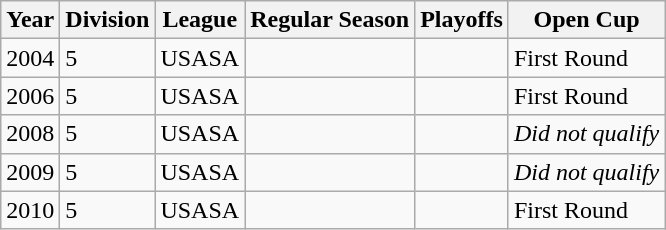<table class="wikitable">
<tr>
<th>Year</th>
<th>Division</th>
<th>League</th>
<th>Regular Season</th>
<th>Playoffs</th>
<th>Open Cup</th>
</tr>
<tr>
<td>2004</td>
<td>5</td>
<td>USASA</td>
<td></td>
<td></td>
<td>First Round</td>
</tr>
<tr>
<td>2006</td>
<td>5</td>
<td>USASA</td>
<td></td>
<td></td>
<td>First Round</td>
</tr>
<tr>
<td>2008</td>
<td>5</td>
<td>USASA</td>
<td></td>
<td></td>
<td><em>Did not qualify</em></td>
</tr>
<tr>
<td>2009</td>
<td>5</td>
<td>USASA</td>
<td></td>
<td></td>
<td><em>Did not qualify</em></td>
</tr>
<tr>
<td>2010</td>
<td>5</td>
<td>USASA</td>
<td></td>
<td></td>
<td>First Round</td>
</tr>
</table>
